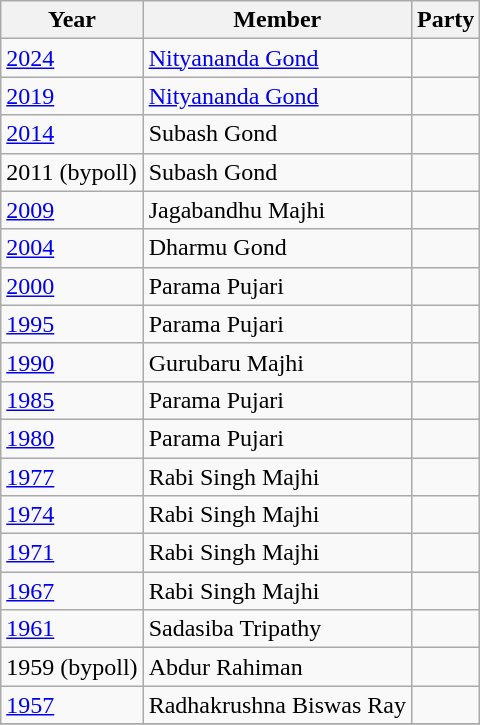<table class="wikitable sortable">
<tr>
<th>Year</th>
<th>Member</th>
<th colspan=2>Party</th>
</tr>
<tr>
<td><a href='#'>2024</a></td>
<td><a href='#'>Nityananda Gond</a></td>
<td></td>
</tr>
<tr>
<td><a href='#'>2019</a></td>
<td><a href='#'>Nityananda Gond</a></td>
<td></td>
</tr>
<tr>
<td><a href='#'>2014</a></td>
<td>Subash Gond</td>
<td></td>
</tr>
<tr>
<td>2011 (bypoll)</td>
<td>Subash Gond</td>
<td></td>
</tr>
<tr>
<td><a href='#'>2009</a></td>
<td>Jagabandhu Majhi</td>
<td></td>
</tr>
<tr>
<td><a href='#'>2004</a></td>
<td>Dharmu Gond</td>
<td></td>
</tr>
<tr>
<td><a href='#'>2000</a></td>
<td>Parama Pujari</td>
<td></td>
</tr>
<tr>
<td><a href='#'>1995</a></td>
<td>Parama Pujari</td>
<td></td>
</tr>
<tr>
<td><a href='#'>1990</a></td>
<td>Gurubaru Majhi</td>
<td></td>
</tr>
<tr>
<td><a href='#'>1985</a></td>
<td>Parama Pujari</td>
<td></td>
</tr>
<tr>
<td><a href='#'>1980</a></td>
<td>Parama Pujari</td>
<td></td>
</tr>
<tr>
<td><a href='#'>1977</a></td>
<td>Rabi Singh Majhi</td>
<td></td>
</tr>
<tr>
<td><a href='#'>1974</a></td>
<td>Rabi Singh Majhi</td>
<td></td>
</tr>
<tr>
<td><a href='#'>1971</a></td>
<td>Rabi Singh Majhi</td>
<td></td>
</tr>
<tr>
<td><a href='#'>1967</a></td>
<td>Rabi Singh Majhi</td>
<td></td>
</tr>
<tr>
<td><a href='#'>1961</a></td>
<td>Sadasiba Tripathy</td>
<td></td>
</tr>
<tr>
<td>1959 (bypoll)</td>
<td>Abdur Rahiman</td>
<td></td>
</tr>
<tr>
<td><a href='#'>1957</a></td>
<td>Radhakrushna Biswas Ray</td>
<td></td>
</tr>
<tr>
</tr>
</table>
